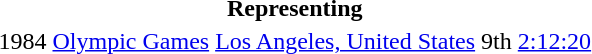<table>
<tr>
<th colspan="5">Representing </th>
</tr>
<tr>
<td>1984</td>
<td><a href='#'>Olympic Games</a></td>
<td><a href='#'>Los Angeles, United States</a></td>
<td>9th</td>
<td><a href='#'>2:12:20</a></td>
</tr>
</table>
